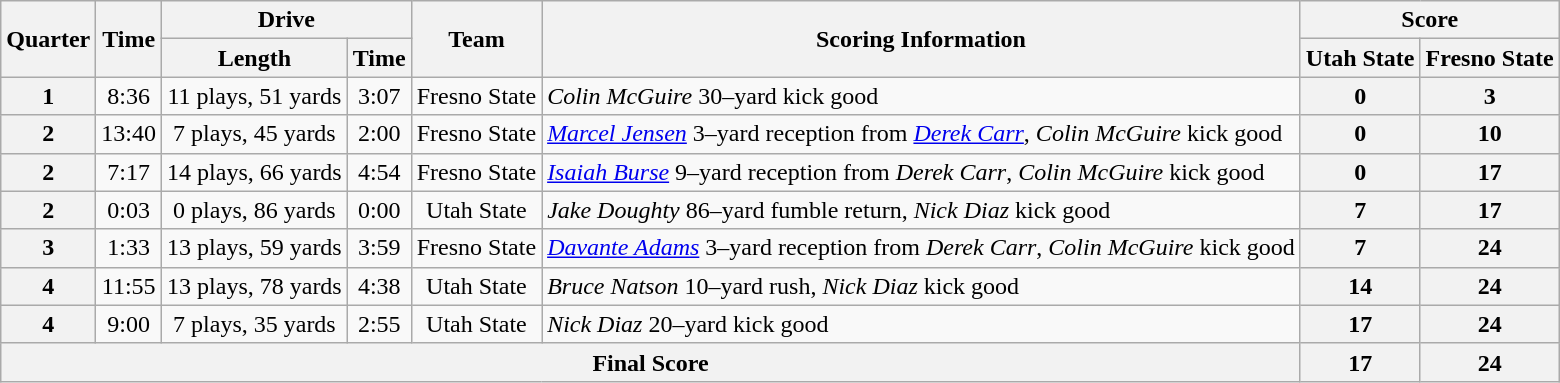<table class=wikitable style="text-align:center;">
<tr>
<th rowspan=2>Quarter</th>
<th rowspan=2>Time</th>
<th colspan=2>Drive</th>
<th rowspan=2>Team</th>
<th rowspan=2>Scoring Information</th>
<th colspan=2>Score</th>
</tr>
<tr>
<th>Length</th>
<th>Time</th>
<th>Utah State</th>
<th>Fresno State</th>
</tr>
<tr>
<th rowspan=1>1</th>
<td>8:36</td>
<td>11 plays, 51 yards</td>
<td>3:07</td>
<td>Fresno State</td>
<td align=left><em>Colin McGuire</em> 30–yard kick good</td>
<th>0</th>
<th>3</th>
</tr>
<tr>
<th rowspan=1>2</th>
<td>13:40</td>
<td>7 plays, 45 yards</td>
<td>2:00</td>
<td>Fresno State</td>
<td align=left><em><a href='#'>Marcel Jensen</a></em> 3–yard reception from <em><a href='#'>Derek Carr</a></em>, <em>Colin McGuire</em> kick good</td>
<th>0</th>
<th>10</th>
</tr>
<tr>
<th rowspan=1>2</th>
<td>7:17</td>
<td>14 plays, 66 yards</td>
<td>4:54</td>
<td>Fresno State</td>
<td align=left><em><a href='#'>Isaiah Burse</a></em> 9–yard reception from <em>Derek Carr</em>, <em>Colin McGuire</em> kick good</td>
<th>0</th>
<th>17</th>
</tr>
<tr>
<th rowspan=1>2</th>
<td>0:03</td>
<td>0 plays, 86 yards</td>
<td>0:00</td>
<td>Utah State</td>
<td align=left><em>Jake Doughty</em> 86–yard fumble return, <em>Nick Diaz</em> kick good</td>
<th>7</th>
<th>17</th>
</tr>
<tr>
<th rowspan=1>3</th>
<td>1:33</td>
<td>13 plays, 59 yards</td>
<td>3:59</td>
<td>Fresno State</td>
<td align=left><em><a href='#'>Davante Adams</a></em> 3–yard reception from <em>Derek Carr</em>, <em>Colin McGuire</em> kick good</td>
<th>7</th>
<th>24</th>
</tr>
<tr>
<th rowspan=1>4</th>
<td>11:55</td>
<td>13 plays, 78 yards</td>
<td>4:38</td>
<td>Utah State</td>
<td align=left><em>Bruce Natson</em> 10–yard rush, <em>Nick Diaz</em> kick good</td>
<th>14</th>
<th>24</th>
</tr>
<tr>
<th rowspan=1>4</th>
<td>9:00</td>
<td>7 plays, 35 yards</td>
<td>2:55</td>
<td>Utah State</td>
<td align=left><em>Nick Diaz</em> 20–yard kick good</td>
<th>17</th>
<th>24</th>
</tr>
<tr>
<th colspan=6>Final Score</th>
<th>17</th>
<th>24</th>
</tr>
</table>
